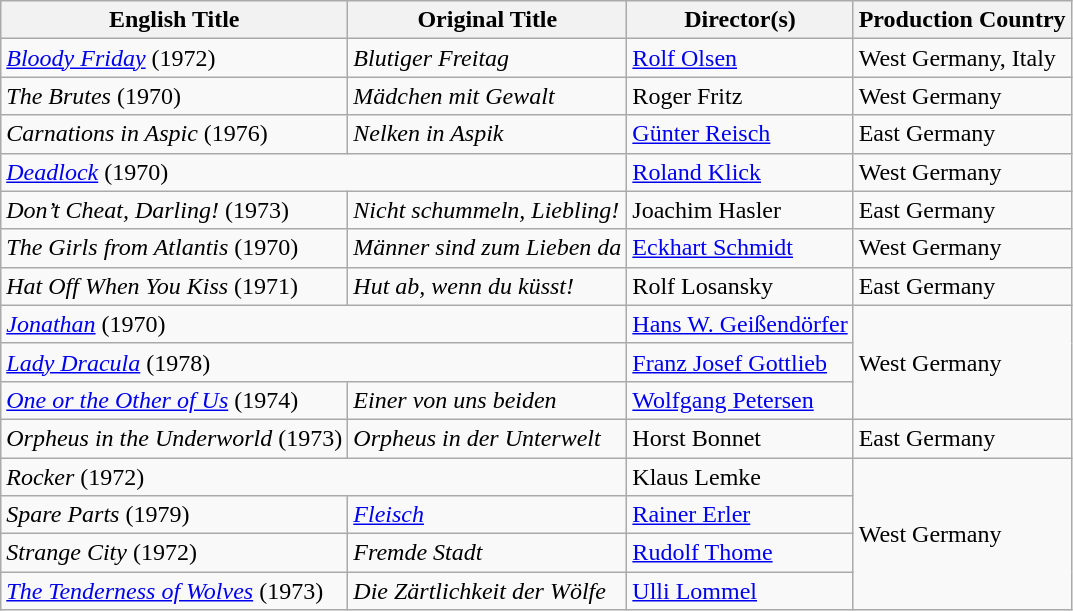<table class="wikitable">
<tr>
<th>English Title</th>
<th>Original Title</th>
<th>Director(s)</th>
<th>Production Country</th>
</tr>
<tr>
<td><em><a href='#'>Bloody Friday</a></em> (1972)</td>
<td><em>Blutiger Freitag</em></td>
<td><a href='#'>Rolf Olsen</a></td>
<td>West Germany, Italy</td>
</tr>
<tr>
<td><em>The Brutes</em> (1970)</td>
<td><em>Mädchen mit Gewalt</em></td>
<td>Roger Fritz</td>
<td>West Germany</td>
</tr>
<tr>
<td><em>Carnations in Aspic</em> (1976)</td>
<td><em>Nelken in Aspik</em></td>
<td><a href='#'>Günter Reisch</a></td>
<td>East Germany</td>
</tr>
<tr>
<td colspan="2"><em><a href='#'>Deadlock</a></em> (1970)</td>
<td><a href='#'>Roland Klick</a></td>
<td>West Germany</td>
</tr>
<tr>
<td><em>Don’t Cheat, Darling!</em> (1973)</td>
<td><em>Nicht schummeln, Liebling!</em></td>
<td>Joachim Hasler</td>
<td>East Germany</td>
</tr>
<tr>
<td><em>The Girls from Atlantis</em> (1970)</td>
<td><em>Männer sind zum Lieben da</em></td>
<td><a href='#'>Eckhart Schmidt</a></td>
<td>West Germany</td>
</tr>
<tr>
<td><em>Hat Off When You Kiss</em> (1971)</td>
<td><em>Hut ab, wenn du küsst!</em></td>
<td>Rolf Losansky</td>
<td>East Germany</td>
</tr>
<tr>
<td colspan="2"><em><a href='#'>Jonathan</a></em> (1970)</td>
<td><a href='#'>Hans W. Geißendörfer</a></td>
<td rowspan="3">West Germany</td>
</tr>
<tr>
<td colspan="2"><em><a href='#'>Lady Dracula</a></em> (1978)</td>
<td><a href='#'>Franz Josef Gottlieb</a></td>
</tr>
<tr>
<td><em><a href='#'>One or the Other of Us</a></em> (1974)</td>
<td><em>Einer von uns beiden</em></td>
<td><a href='#'>Wolfgang Petersen</a></td>
</tr>
<tr>
<td><em>Orpheus in the Underworld</em> (1973)</td>
<td><em>Orpheus in der Unterwelt</em></td>
<td>Horst Bonnet</td>
<td>East Germany</td>
</tr>
<tr>
<td colspan="2"><em>Rocker</em> (1972)</td>
<td>Klaus Lemke</td>
<td rowspan="4">West Germany</td>
</tr>
<tr>
<td><em>Spare Parts</em> (1979)</td>
<td><em><a href='#'>Fleisch</a></em></td>
<td><a href='#'>Rainer Erler</a></td>
</tr>
<tr>
<td><em>Strange City</em> (1972)</td>
<td><em>Fremde Stadt</em></td>
<td><a href='#'>Rudolf Thome</a></td>
</tr>
<tr>
<td><em><a href='#'>The Tenderness of Wolves</a></em> (1973)</td>
<td><em>Die Zärtlichkeit der Wölfe</em></td>
<td><a href='#'>Ulli Lommel</a></td>
</tr>
</table>
